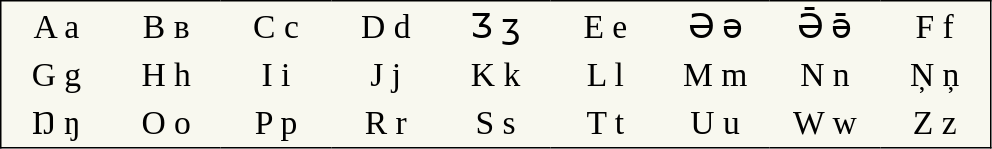<table style="font-family:Times New Roman; font-size:1.4em; border-color:black; border-width:1px; border-style:solid; border-collapse:collapse; background-color:#F8F8EF">
<tr>
<td style="width:3em; text-align:center; padding: 3px;">A a</td>
<td style="width:3em; text-align:center; padding: 3px;">B в</td>
<td style="width:3em; text-align:center; padding: 3px;">C c</td>
<td style="width:3em; text-align:center; padding: 3px;">D d</td>
<td style="width:3em; text-align:center; padding: 3px;">Ʒ ʒ</td>
<td style="width:3em; text-align:center; padding: 3px;">E e</td>
<td style="width:3em; text-align:center; padding: 3px;">Ə ə</td>
<td style="width:3em; text-align:center; padding: 3px;">Ə̄ ə̄</td>
<td style="width:3em; text-align:center; padding: 3px;">F f</td>
</tr>
<tr>
<td style="width:3em; text-align:center; padding: 3px;">G g</td>
<td style="width:3em; text-align:center; padding: 3px;">H h</td>
<td style="width:3em; text-align:center; padding: 3px;">I i</td>
<td style="width:3em; text-align:center; padding: 3px;">J j</td>
<td style="width:3em; text-align:center; padding: 3px;">K k</td>
<td style="width:3em; text-align:center; padding: 3px;">L l</td>
<td style="width:3em; text-align:center; padding: 3px;">M m</td>
<td style="width:3em; text-align:center; padding: 3px;">N n</td>
<td style="width:3em; text-align:center; padding: 3px;">Ņ ņ</td>
</tr>
<tr>
<td style="width:3em; text-align:center; padding: 3px;">Ŋ ŋ</td>
<td style="width:3em; text-align:center; padding: 3px;">O o</td>
<td style="width:3em; text-align:center; padding: 3px;">P p</td>
<td style="width:3em; text-align:center; padding: 3px;">R r</td>
<td style="width:3em; text-align:center; padding: 3px;">S s</td>
<td style="width:3em; text-align:center; padding: 3px;">T t</td>
<td style="width:3em; text-align:center; padding: 3px;">U u</td>
<td style="width:3em; text-align:center; padding: 3px;">W w</td>
<td style="width:3em; text-align:center; padding: 3px;">Z z</td>
</tr>
</table>
